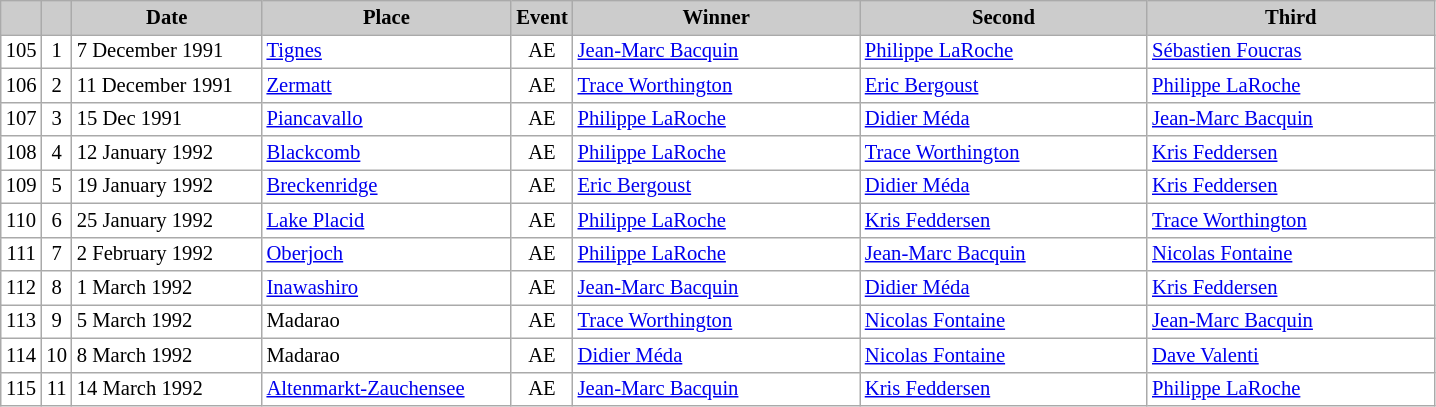<table class="wikitable plainrowheaders" style="background:#fff; font-size:86%; line-height:16px; border:grey solid 1px; border-collapse:collapse;">
<tr style="background:#ccc; text-align:center;">
<th scope="col" style="background:#ccc; width=20 px;"></th>
<th scope="col" style="background:#ccc; width=30 px;"></th>
<th scope="col" style="background:#ccc; width:120px;">Date</th>
<th scope="col" style="background:#ccc; width:160px;">Place</th>
<th scope="col" style="background:#ccc; width:15px;">Event</th>
<th scope="col" style="background:#ccc; width:185px;">Winner</th>
<th scope="col" style="background:#ccc; width:185px;">Second</th>
<th scope="col" style="background:#ccc; width:185px;">Third</th>
</tr>
<tr>
<td align=center>105</td>
<td align=center>1</td>
<td>7 December 1991</td>
<td> <a href='#'>Tignes</a></td>
<td align=center>AE</td>
<td> <a href='#'>Jean-Marc Bacquin</a></td>
<td> <a href='#'>Philippe LaRoche</a></td>
<td> <a href='#'>Sébastien Foucras</a></td>
</tr>
<tr>
<td align=center>106</td>
<td align=center>2</td>
<td>11 December 1991</td>
<td> <a href='#'>Zermatt</a></td>
<td align=center>AE</td>
<td> <a href='#'>Trace Worthington</a></td>
<td> <a href='#'>Eric Bergoust</a></td>
<td> <a href='#'>Philippe LaRoche</a></td>
</tr>
<tr>
<td align=center>107</td>
<td align=center>3</td>
<td>15 Dec 1991</td>
<td> <a href='#'>Piancavallo</a></td>
<td align=center>AE</td>
<td> <a href='#'>Philippe LaRoche</a></td>
<td> <a href='#'>Didier Méda</a></td>
<td> <a href='#'>Jean-Marc Bacquin</a></td>
</tr>
<tr>
<td align=center>108</td>
<td align=center>4</td>
<td>12 January 1992</td>
<td> <a href='#'>Blackcomb</a></td>
<td align=center>AE</td>
<td> <a href='#'>Philippe LaRoche</a></td>
<td> <a href='#'>Trace Worthington</a></td>
<td> <a href='#'>Kris Feddersen</a></td>
</tr>
<tr>
<td align=center>109</td>
<td align=center>5</td>
<td>19 January 1992</td>
<td> <a href='#'>Breckenridge</a></td>
<td align=center>AE</td>
<td> <a href='#'>Eric Bergoust</a></td>
<td> <a href='#'>Didier Méda</a></td>
<td> <a href='#'>Kris Feddersen</a></td>
</tr>
<tr>
<td align=center>110</td>
<td align=center>6</td>
<td>25 January 1992</td>
<td> <a href='#'>Lake Placid</a></td>
<td align=center>AE</td>
<td> <a href='#'>Philippe LaRoche</a></td>
<td> <a href='#'>Kris Feddersen</a></td>
<td> <a href='#'>Trace Worthington</a></td>
</tr>
<tr>
<td align=center>111</td>
<td align=center>7</td>
<td>2 February 1992</td>
<td> <a href='#'>Oberjoch</a></td>
<td align=center>AE</td>
<td> <a href='#'>Philippe LaRoche</a></td>
<td> <a href='#'>Jean-Marc Bacquin</a></td>
<td> <a href='#'>Nicolas Fontaine</a></td>
</tr>
<tr>
<td align=center>112</td>
<td align=center>8</td>
<td>1 March 1992</td>
<td> <a href='#'>Inawashiro</a></td>
<td align=center>AE</td>
<td> <a href='#'>Jean-Marc Bacquin</a></td>
<td> <a href='#'>Didier Méda</a></td>
<td> <a href='#'>Kris Feddersen</a></td>
</tr>
<tr>
<td align=center>113</td>
<td align=center>9</td>
<td>5 March 1992</td>
<td> Madarao</td>
<td align=center>AE</td>
<td> <a href='#'>Trace Worthington</a></td>
<td> <a href='#'>Nicolas Fontaine</a></td>
<td> <a href='#'>Jean-Marc Bacquin</a></td>
</tr>
<tr>
<td align=center>114</td>
<td align=center>10</td>
<td>8 March 1992</td>
<td> Madarao</td>
<td align=center>AE</td>
<td> <a href='#'>Didier Méda</a></td>
<td> <a href='#'>Nicolas Fontaine</a></td>
<td> <a href='#'>Dave Valenti</a></td>
</tr>
<tr>
<td align=center>115</td>
<td align=center>11</td>
<td>14 March 1992</td>
<td> <a href='#'>Altenmarkt-Zauchensee</a></td>
<td align=center>AE</td>
<td> <a href='#'>Jean-Marc Bacquin</a></td>
<td> <a href='#'>Kris Feddersen</a></td>
<td> <a href='#'>Philippe LaRoche</a></td>
</tr>
</table>
